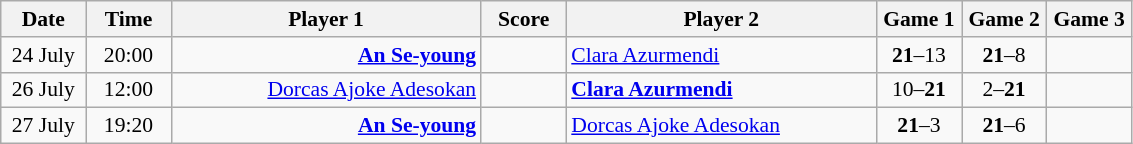<table class="wikitable" style="font-size:90%; text-align:center">
<tr>
<th width="50">Date</th>
<th width="50">Time</th>
<th width="200">Player 1</th>
<th width="50">Score</th>
<th width="200">Player 2</th>
<th width="50">Game 1</th>
<th width="50">Game 2</th>
<th width="50">Game 3</th>
</tr>
<tr>
<td>24 July</td>
<td>20:00</td>
<td align="right"><strong><a href='#'>An Se-young</a></strong> </td>
<td> </td>
<td align="left"> <a href='#'>Clara Azurmendi</a></td>
<td><strong>21</strong>–13</td>
<td><strong>21</strong>–8</td>
<td></td>
</tr>
<tr>
<td>26 July</td>
<td>12:00</td>
<td align="right"><a href='#'>Dorcas Ajoke Adesokan</a> </td>
<td> </td>
<td align="left"><strong> <a href='#'>Clara Azurmendi</a></strong></td>
<td>10–<strong>21</strong></td>
<td>2–<strong>21</strong></td>
<td></td>
</tr>
<tr>
<td>27 July</td>
<td>19:20</td>
<td align="right"><strong><a href='#'>An Se-young</a> </strong></td>
<td> </td>
<td align="left"> <a href='#'>Dorcas Ajoke Adesokan</a></td>
<td><strong>21</strong>–3</td>
<td><strong>21</strong>–6</td>
<td></td>
</tr>
</table>
